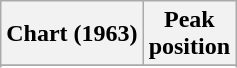<table class="wikitable sortable">
<tr>
<th align="left">Chart (1963)</th>
<th align="center">Peak<br>position</th>
</tr>
<tr>
</tr>
<tr>
</tr>
</table>
